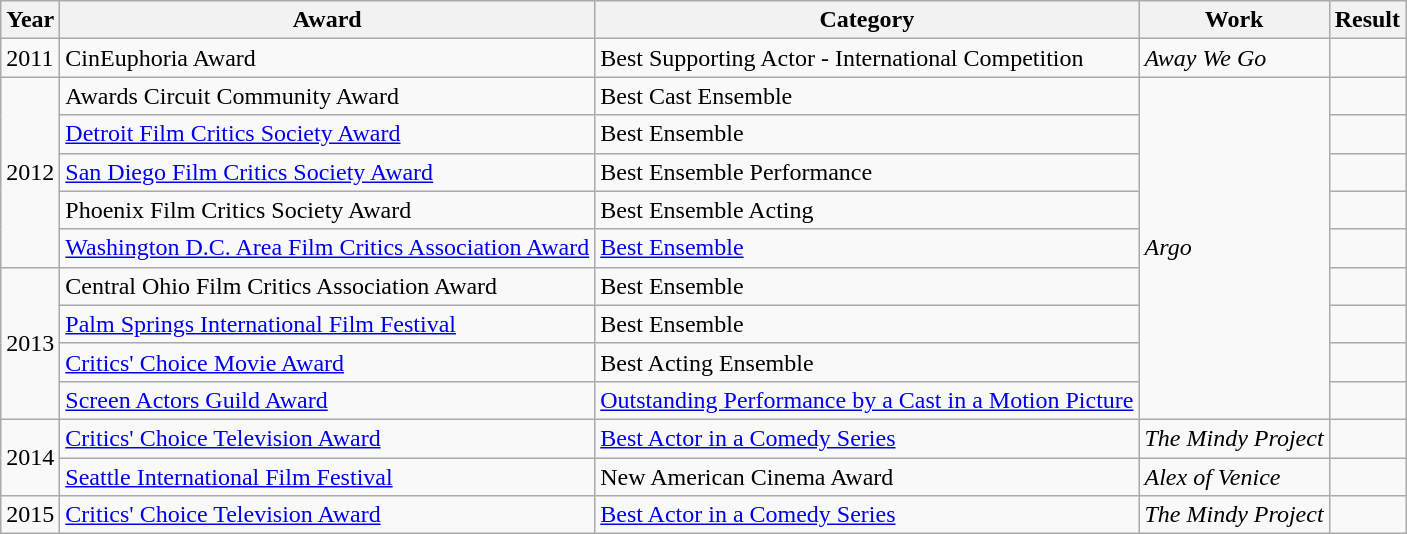<table class="wikitable sortable plainrowheaders">
<tr>
<th>Year</th>
<th>Award</th>
<th>Category</th>
<th>Work</th>
<th>Result</th>
</tr>
<tr>
<td>2011</td>
<td>CinEuphoria Award</td>
<td>Best Supporting Actor - International Competition</td>
<td><em>Away We Go</em></td>
<td></td>
</tr>
<tr>
<td rowspan=5>2012</td>
<td>Awards Circuit Community Award</td>
<td>Best Cast Ensemble</td>
<td rowspan=9><em>Argo</em></td>
<td></td>
</tr>
<tr>
<td><a href='#'>Detroit Film Critics Society Award</a></td>
<td>Best Ensemble</td>
<td></td>
</tr>
<tr>
<td><a href='#'>San Diego Film Critics Society Award</a></td>
<td>Best Ensemble Performance</td>
<td></td>
</tr>
<tr>
<td>Phoenix Film Critics Society Award</td>
<td>Best Ensemble Acting</td>
<td></td>
</tr>
<tr>
<td><a href='#'>Washington D.C. Area Film Critics Association Award</a></td>
<td><a href='#'>Best Ensemble</a></td>
<td></td>
</tr>
<tr>
<td rowspan=4>2013</td>
<td>Central Ohio Film Critics Association Award</td>
<td>Best Ensemble</td>
<td></td>
</tr>
<tr>
<td><a href='#'>Palm Springs International Film Festival</a></td>
<td>Best Ensemble</td>
<td></td>
</tr>
<tr>
<td><a href='#'>Critics' Choice Movie Award</a></td>
<td>Best Acting Ensemble</td>
<td></td>
</tr>
<tr>
<td><a href='#'>Screen Actors Guild Award</a></td>
<td><a href='#'>Outstanding Performance by a Cast in a Motion Picture</a></td>
<td></td>
</tr>
<tr>
<td rowspan=2>2014</td>
<td><a href='#'>Critics' Choice Television Award</a></td>
<td><a href='#'>Best Actor in a Comedy Series</a></td>
<td><em>The Mindy Project</em></td>
<td></td>
</tr>
<tr>
<td><a href='#'>Seattle International Film Festival</a></td>
<td>New American Cinema Award</td>
<td><em>Alex of Venice</em></td>
<td></td>
</tr>
<tr>
<td>2015</td>
<td><a href='#'>Critics' Choice Television Award</a></td>
<td><a href='#'>Best Actor in a Comedy Series</a></td>
<td><em>The Mindy Project</em></td>
<td></td>
</tr>
</table>
